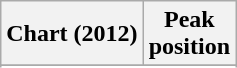<table class="wikitable sortable plainrowheaders" style="text-align:center">
<tr>
<th scope="col">Chart (2012)</th>
<th scope="col">Peak<br>position</th>
</tr>
<tr>
</tr>
<tr>
</tr>
<tr>
</tr>
<tr>
</tr>
</table>
